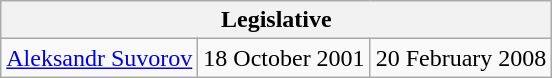<table class="wikitable sortable">
<tr>
<th colspan=3>Legislative</th>
</tr>
<tr>
<td><a href='#'>Aleksandr Suvorov</a></td>
<td>18 October 2001</td>
<td>20 February 2008</td>
</tr>
</table>
